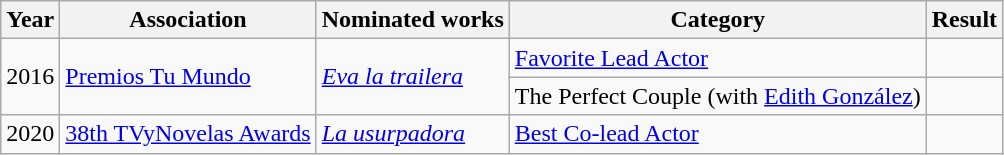<table class="wikitable">
<tr>
<th>Year</th>
<th>Association</th>
<th>Nominated  works</th>
<th>Category</th>
<th>Result</th>
</tr>
<tr>
<td rowspan=2>2016</td>
<td rowspan=2><a href='#'>Premios Tu Mundo</a></td>
<td rowspan=2><em><a href='#'>Eva la trailera</a></em></td>
<td><a href='#'>Favorite Lead Actor</a></td>
<td></td>
</tr>
<tr>
<td>The Perfect Couple (with <a href='#'>Edith González</a>)</td>
<td></td>
</tr>
<tr>
<td>2020</td>
<td><a href='#'>38th TVyNovelas Awards</a></td>
<td><em><a href='#'>La usurpadora</a></em></td>
<td><a href='#'>Best Co-lead Actor</a></td>
<td></td>
</tr>
</table>
